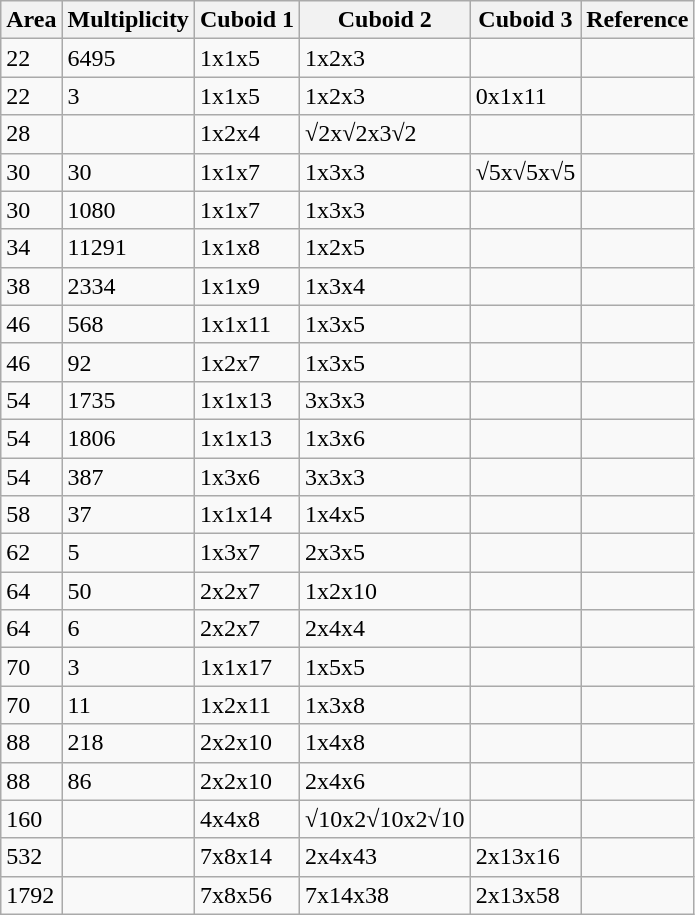<table class="wikitable">
<tr>
<th>Area</th>
<th>Multiplicity</th>
<th>Cuboid 1</th>
<th>Cuboid 2</th>
<th>Cuboid 3</th>
<th>Reference</th>
</tr>
<tr>
<td>22</td>
<td>6495</td>
<td>1x1x5</td>
<td>1x2x3</td>
<td></td>
<td></td>
</tr>
<tr>
<td>22</td>
<td>3</td>
<td>1x1x5</td>
<td>1x2x3</td>
<td>0x1x11</td>
<td></td>
</tr>
<tr>
<td>28</td>
<td></td>
<td>1x2x4</td>
<td>√2x√2x3√2</td>
<td></td>
<td></td>
</tr>
<tr>
<td>30</td>
<td>30</td>
<td>1x1x7</td>
<td>1x3x3</td>
<td>√5x√5x√5</td>
<td></td>
</tr>
<tr>
<td>30</td>
<td>1080</td>
<td>1x1x7</td>
<td>1x3x3</td>
<td></td>
<td></td>
</tr>
<tr>
<td>34</td>
<td>11291</td>
<td>1x1x8</td>
<td>1x2x5</td>
<td></td>
<td></td>
</tr>
<tr>
<td>38</td>
<td>2334</td>
<td>1x1x9</td>
<td>1x3x4</td>
<td></td>
<td></td>
</tr>
<tr>
<td>46</td>
<td>568</td>
<td>1x1x11</td>
<td>1x3x5</td>
<td></td>
<td></td>
</tr>
<tr>
<td>46</td>
<td>92</td>
<td>1x2x7</td>
<td>1x3x5</td>
<td></td>
<td></td>
</tr>
<tr>
<td>54</td>
<td>1735</td>
<td>1x1x13</td>
<td>3x3x3</td>
<td></td>
<td></td>
</tr>
<tr>
<td>54</td>
<td>1806</td>
<td>1x1x13</td>
<td>1x3x6</td>
<td></td>
<td></td>
</tr>
<tr>
<td>54</td>
<td>387</td>
<td>1x3x6</td>
<td>3x3x3</td>
<td></td>
<td></td>
</tr>
<tr>
<td>58</td>
<td>37</td>
<td>1x1x14</td>
<td>1x4x5</td>
<td></td>
<td></td>
</tr>
<tr>
<td>62</td>
<td>5</td>
<td>1x3x7</td>
<td>2x3x5</td>
<td></td>
<td></td>
</tr>
<tr>
<td>64</td>
<td>50</td>
<td>2x2x7</td>
<td>1x2x10</td>
<td></td>
<td></td>
</tr>
<tr>
<td>64</td>
<td>6</td>
<td>2x2x7</td>
<td>2x4x4</td>
<td></td>
<td></td>
</tr>
<tr>
<td>70</td>
<td>3</td>
<td>1x1x17</td>
<td>1x5x5</td>
<td></td>
<td></td>
</tr>
<tr>
<td>70</td>
<td>11</td>
<td>1x2x11</td>
<td>1x3x8</td>
<td></td>
<td></td>
</tr>
<tr>
<td>88</td>
<td>218</td>
<td>2x2x10</td>
<td>1x4x8</td>
<td></td>
<td></td>
</tr>
<tr>
<td>88</td>
<td>86</td>
<td>2x2x10</td>
<td>2x4x6</td>
<td></td>
<td></td>
</tr>
<tr>
<td>160</td>
<td></td>
<td>4x4x8</td>
<td>√10x2√10x2√10</td>
<td></td>
<td></td>
</tr>
<tr>
<td>532</td>
<td></td>
<td>7x8x14</td>
<td>2x4x43</td>
<td>2x13x16</td>
<td></td>
</tr>
<tr>
<td>1792</td>
<td></td>
<td>7x8x56</td>
<td>7x14x38</td>
<td>2x13x58</td>
<td></td>
</tr>
</table>
